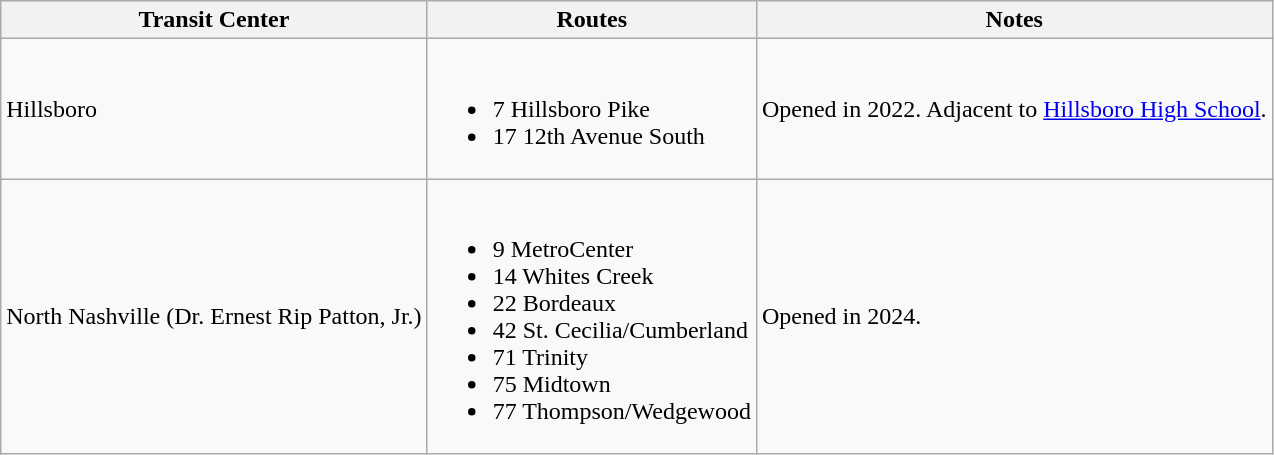<table class="wikitable">
<tr>
<th>Transit Center</th>
<th>Routes</th>
<th>Notes</th>
</tr>
<tr>
<td>Hillsboro</td>
<td><br><ul><li>7 Hillsboro Pike</li><li>17 12th Avenue South</li></ul></td>
<td>Opened in 2022. Adjacent to <a href='#'>Hillsboro High School</a>.</td>
</tr>
<tr>
<td>North Nashville (Dr. Ernest Rip Patton, Jr.)</td>
<td><br><ul><li>9 MetroCenter</li><li>14 Whites Creek</li><li>22 Bordeaux</li><li>42 St. Cecilia/Cumberland</li><li>71 Trinity</li><li>75 Midtown</li><li>77 Thompson/Wedgewood</li></ul></td>
<td>Opened in 2024.</td>
</tr>
</table>
